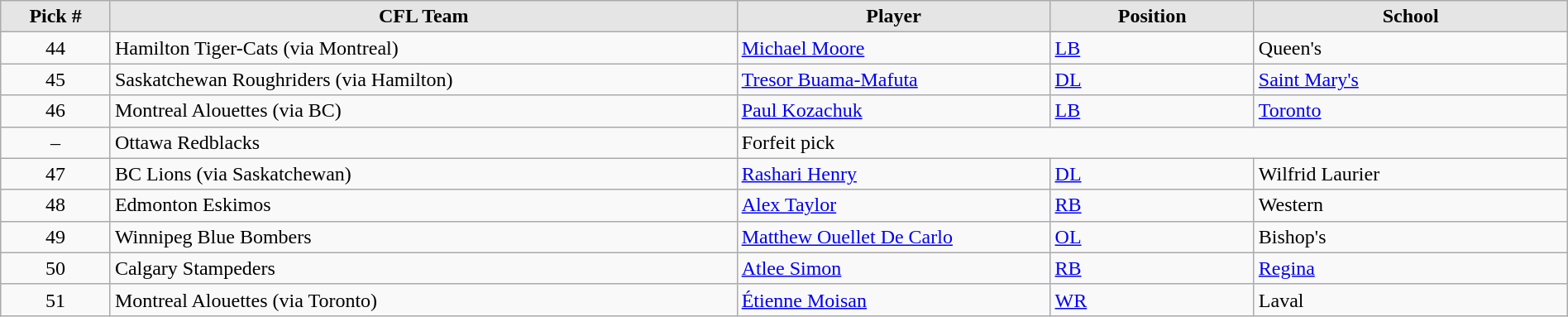<table class="wikitable" style="width: 100%">
<tr>
<th style="background:#E5E5E5;" width=7%>Pick #</th>
<th width=40% style="background:#E5E5E5;">CFL Team</th>
<th width=20% style="background:#E5E5E5;">Player</th>
<th width=13% style="background:#E5E5E5;">Position</th>
<th width=20% style="background:#E5E5E5;">School</th>
</tr>
<tr>
<td align=center>44</td>
<td>Hamilton Tiger-Cats (via Montreal)</td>
<td><a href='#'>Michael Moore</a></td>
<td><a href='#'>LB</a></td>
<td>Queen's</td>
</tr>
<tr>
<td align=center>45</td>
<td>Saskatchewan Roughriders (via Hamilton)</td>
<td><a href='#'>Tresor Buama-Mafuta</a></td>
<td><a href='#'>DL</a></td>
<td><a href='#'>Saint Mary's</a></td>
</tr>
<tr>
<td align=center>46</td>
<td>Montreal Alouettes (via BC)</td>
<td><a href='#'>Paul Kozachuk</a></td>
<td><a href='#'>LB</a></td>
<td><a href='#'>Toronto</a></td>
</tr>
<tr>
<td align=center>–</td>
<td>Ottawa Redblacks</td>
<td colspan="3">Forfeit pick</td>
</tr>
<tr>
<td align=center>47</td>
<td>BC Lions (via Saskatchewan)</td>
<td><a href='#'>Rashari Henry</a></td>
<td><a href='#'>DL</a></td>
<td>Wilfrid Laurier</td>
</tr>
<tr>
<td align=center>48</td>
<td>Edmonton Eskimos</td>
<td><a href='#'>Alex Taylor</a></td>
<td><a href='#'>RB</a></td>
<td>Western</td>
</tr>
<tr>
<td align=center>49</td>
<td>Winnipeg Blue Bombers</td>
<td><a href='#'>Matthew Ouellet De Carlo</a></td>
<td><a href='#'>OL</a></td>
<td>Bishop's</td>
</tr>
<tr>
<td align=center>50</td>
<td>Calgary Stampeders</td>
<td><a href='#'>Atlee Simon</a></td>
<td><a href='#'>RB</a></td>
<td><a href='#'>Regina</a></td>
</tr>
<tr>
<td align=center>51</td>
<td>Montreal Alouettes (via Toronto)</td>
<td><a href='#'>Étienne Moisan</a></td>
<td><a href='#'>WR</a></td>
<td>Laval</td>
</tr>
</table>
